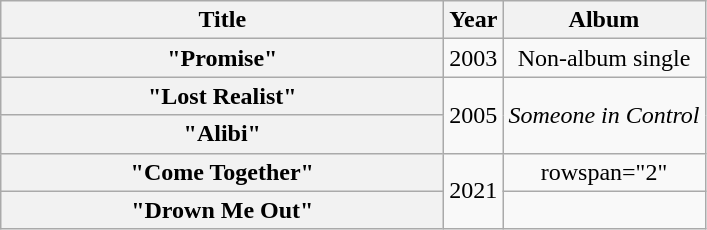<table class="wikitable plainrowheaders" style="text-align:center;">
<tr>
<th scope="col" style="width:18em;">Title</th>
<th scope="col">Year</th>
<th scope="col">Album</th>
</tr>
<tr>
<th scope="row">"Promise"</th>
<td>2003</td>
<td>Non-album single</td>
</tr>
<tr>
<th scope="row">"Lost Realist"</th>
<td rowspan="2">2005</td>
<td rowspan="2"><em>Someone in Control</em></td>
</tr>
<tr>
<th scope="row">"Alibi"</th>
</tr>
<tr>
<th scope="row">"Come Together"<br></th>
<td rowspan="2">2021</td>
<td>rowspan="2" </td>
</tr>
<tr>
<th scope="row">"Drown Me Out"<br></th>
</tr>
</table>
